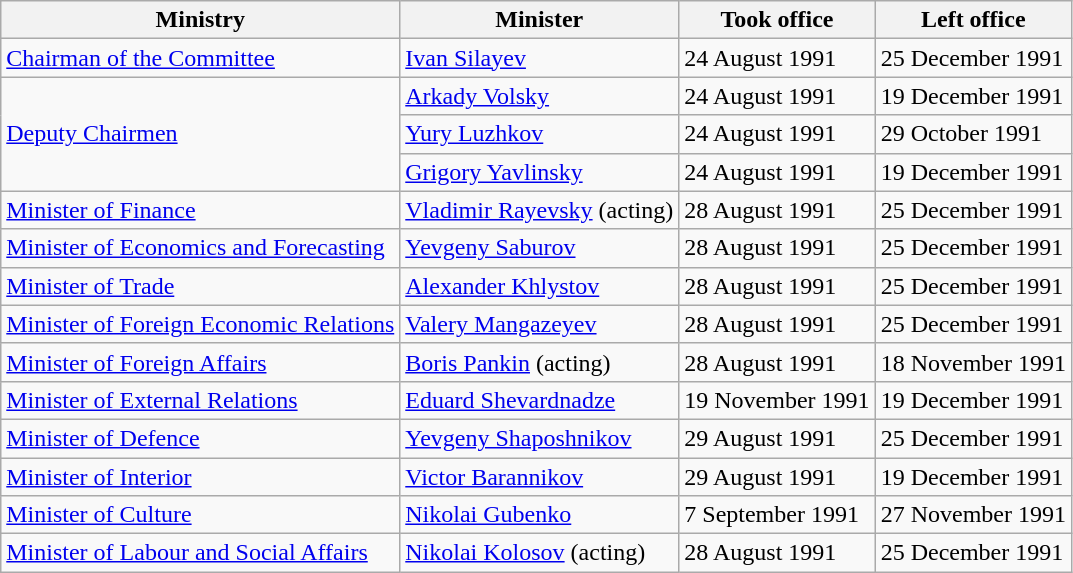<table class="wikitable sortable">
<tr>
<th>Ministry</th>
<th>Minister</th>
<th>Took office</th>
<th>Left office</th>
</tr>
<tr>
<td><a href='#'>Chairman of the Committee</a></td>
<td><a href='#'>Ivan Silayev</a></td>
<td>24 August 1991</td>
<td>25 December 1991</td>
</tr>
<tr>
<td rowspan="3"><a href='#'>Deputy Chairmen</a></td>
<td><a href='#'>Arkady Volsky</a></td>
<td>24 August 1991</td>
<td>19 December 1991</td>
</tr>
<tr>
<td><a href='#'>Yury Luzhkov</a></td>
<td>24 August 1991</td>
<td>29 October 1991</td>
</tr>
<tr>
<td><a href='#'>Grigory Yavlinsky</a></td>
<td>24 August 1991</td>
<td>19 December 1991</td>
</tr>
<tr>
<td><a href='#'>Minister of Finance</a></td>
<td><a href='#'>Vladimir Rayevsky</a> (acting)</td>
<td>28 August 1991</td>
<td>25 December 1991</td>
</tr>
<tr>
<td><a href='#'>Minister of Economics and Forecasting</a></td>
<td><a href='#'>Yevgeny Saburov</a></td>
<td>28 August 1991</td>
<td>25 December 1991</td>
</tr>
<tr>
<td><a href='#'>Minister of Trade</a></td>
<td><a href='#'>Alexander Khlystov</a></td>
<td>28 August 1991</td>
<td>25 December 1991</td>
</tr>
<tr>
<td><a href='#'>Minister of Foreign Economic Relations</a></td>
<td><a href='#'>Valery Mangazeyev</a></td>
<td>28 August 1991</td>
<td>25 December 1991</td>
</tr>
<tr>
<td><a href='#'>Minister of Foreign Affairs</a></td>
<td><a href='#'>Boris Pankin</a> (acting)</td>
<td>28 August 1991</td>
<td>18 November 1991</td>
</tr>
<tr>
<td><a href='#'>Minister of External Relations</a></td>
<td><a href='#'>Eduard Shevardnadze</a></td>
<td>19 November 1991</td>
<td>19 December 1991</td>
</tr>
<tr>
<td><a href='#'>Minister of Defence</a></td>
<td><a href='#'>Yevgeny Shaposhnikov</a></td>
<td>29 August 1991</td>
<td>25 December 1991</td>
</tr>
<tr>
<td><a href='#'>Minister of Interior</a></td>
<td><a href='#'>Victor Barannikov</a></td>
<td>29 August 1991</td>
<td>19 December 1991</td>
</tr>
<tr>
<td><a href='#'>Minister of Culture</a></td>
<td><a href='#'>Nikolai Gubenko</a></td>
<td>7 September 1991</td>
<td>27 November 1991</td>
</tr>
<tr>
<td><a href='#'>Minister of Labour and Social Affairs</a></td>
<td><a href='#'>Nikolai Kolosov</a> (acting)</td>
<td>28 August 1991</td>
<td>25 December 1991</td>
</tr>
</table>
